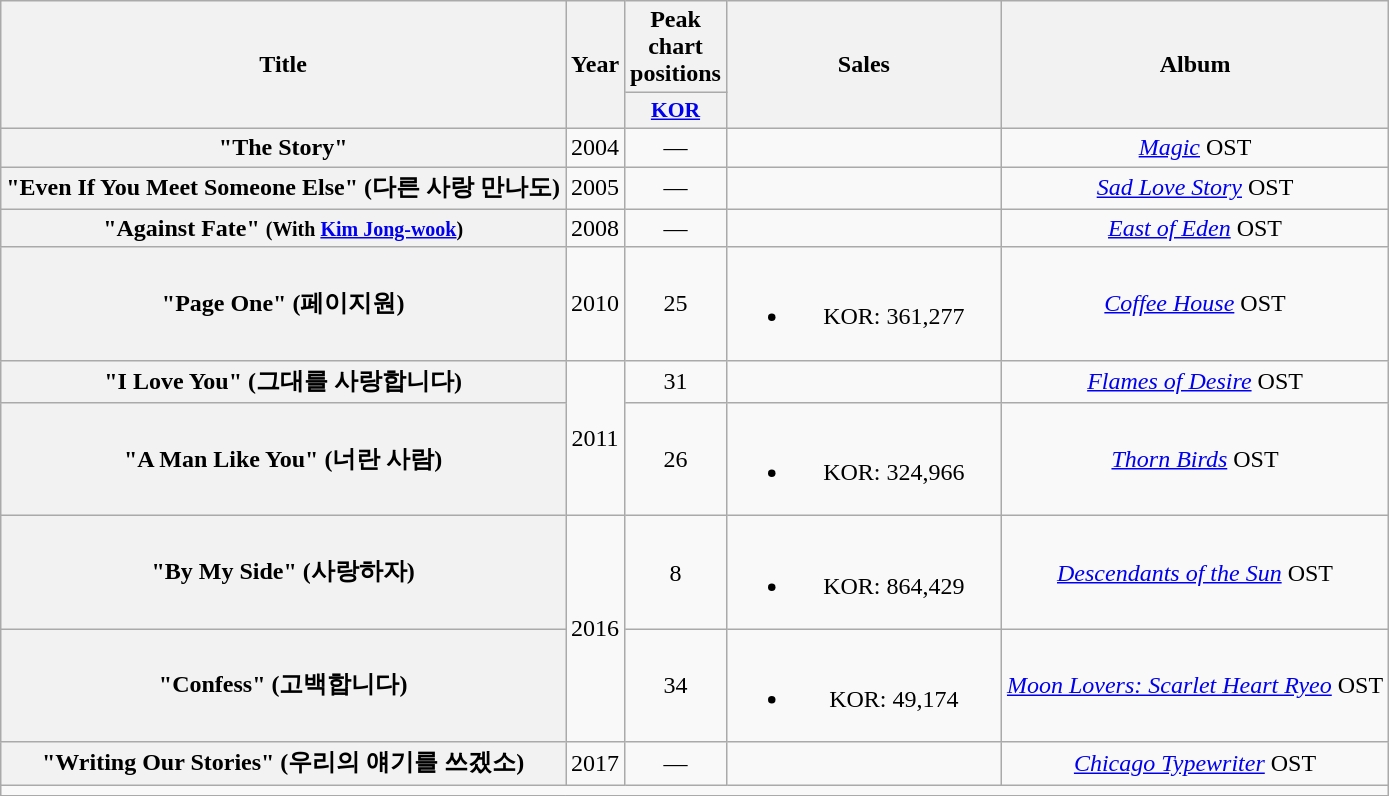<table class="wikitable plainrowheaders" style="text-align:center;">
<tr>
<th rowspan="2" scope="col">Title</th>
<th rowspan="2" scope="col">Year</th>
<th>Peak chart positions</th>
<th rowspan="2" style="width:11em;">Sales</th>
<th rowspan="2" scope="col">Album</th>
</tr>
<tr>
<th scope="col" style="width:3em;font-size:90%;"><a href='#'>KOR</a><br></th>
</tr>
<tr>
<th scope="row">"The Story"</th>
<td>2004</td>
<td>—</td>
<td></td>
<td><em><a href='#'>Magic</a></em> OST</td>
</tr>
<tr>
<th scope="row">"Even If You Meet Someone Else" (다른 사랑 만나도)</th>
<td>2005</td>
<td>—</td>
<td></td>
<td><em><a href='#'>Sad Love Story</a></em> OST</td>
</tr>
<tr>
<th scope="row">"Against Fate" <small>(With <a href='#'>Kim Jong-wook</a>)</small></th>
<td>2008</td>
<td>—</td>
<td></td>
<td><em><a href='#'>East of Eden</a></em> OST</td>
</tr>
<tr>
<th scope="row">"Page One" (페이지원) </th>
<td>2010</td>
<td>25</td>
<td><br><ul><li>KOR: 361,277</li></ul></td>
<td><em><a href='#'>Coffee House</a></em> OST</td>
</tr>
<tr>
<th scope="row">"I Love You" (그대를 사랑합니다)</th>
<td rowspan="2">2011</td>
<td>31</td>
<td></td>
<td><em><a href='#'>Flames of Desire</a></em> OST</td>
</tr>
<tr>
<th scope="row">"A Man Like You" (너란 사람)</th>
<td>26</td>
<td><br><ul><li>KOR: 324,966</li></ul></td>
<td><em><a href='#'>Thorn Birds</a></em> OST</td>
</tr>
<tr>
<th scope="row">"By My Side" (사랑하자)</th>
<td rowspan="2">2016</td>
<td>8</td>
<td><br><ul><li>KOR: 864,429</li></ul></td>
<td><em><a href='#'>Descendants of the Sun</a></em> OST</td>
</tr>
<tr>
<th scope="row">"Confess" (고백합니다)</th>
<td>34</td>
<td><br><ul><li>KOR: 49,174</li></ul></td>
<td><em><a href='#'>Moon Lovers: Scarlet Heart Ryeo</a></em> OST</td>
</tr>
<tr>
<th scope="row">"Writing Our Stories" (우리의 얘기를 쓰겠소)</th>
<td rowspan="1">2017</td>
<td>—</td>
<td></td>
<td><em><a href='#'>Chicago Typewriter</a></em> OST</td>
</tr>
<tr>
<td colspan="5"></td>
</tr>
<tr>
</tr>
</table>
